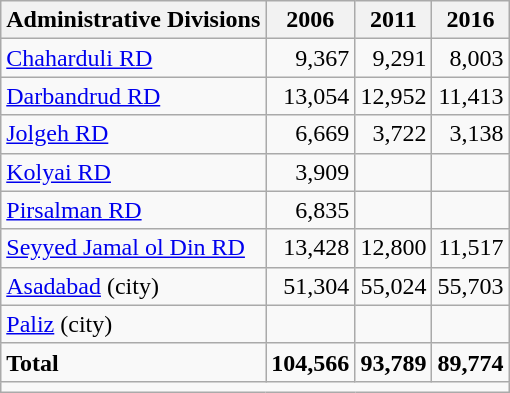<table class="wikitable">
<tr>
<th>Administrative Divisions</th>
<th>2006</th>
<th>2011</th>
<th>2016</th>
</tr>
<tr>
<td><a href='#'>Chaharduli RD</a></td>
<td style="text-align: right;">9,367</td>
<td style="text-align: right;">9,291</td>
<td style="text-align: right;">8,003</td>
</tr>
<tr>
<td><a href='#'>Darbandrud RD</a></td>
<td style="text-align: right;">13,054</td>
<td style="text-align: right;">12,952</td>
<td style="text-align: right;">11,413</td>
</tr>
<tr>
<td><a href='#'>Jolgeh RD</a></td>
<td style="text-align: right;">6,669</td>
<td style="text-align: right;">3,722</td>
<td style="text-align: right;">3,138</td>
</tr>
<tr>
<td><a href='#'>Kolyai RD</a></td>
<td style="text-align: right;">3,909</td>
<td style="text-align: right;"></td>
<td style="text-align: right;"></td>
</tr>
<tr>
<td><a href='#'>Pirsalman RD</a></td>
<td style="text-align: right;">6,835</td>
<td style="text-align: right;"></td>
<td style="text-align: right;"></td>
</tr>
<tr>
<td><a href='#'>Seyyed Jamal ol Din RD</a></td>
<td style="text-align: right;">13,428</td>
<td style="text-align: right;">12,800</td>
<td style="text-align: right;">11,517</td>
</tr>
<tr>
<td><a href='#'>Asadabad</a> (city)</td>
<td style="text-align: right;">51,304</td>
<td style="text-align: right;">55,024</td>
<td style="text-align: right;">55,703</td>
</tr>
<tr>
<td><a href='#'>Paliz</a> (city)</td>
<td style="text-align: right;"></td>
<td style="text-align: right;"></td>
<td style="text-align: right;"></td>
</tr>
<tr>
<td><strong>Total</strong></td>
<td style="text-align: right;"><strong>104,566</strong></td>
<td style="text-align: right;"><strong>93,789</strong></td>
<td style="text-align: right;"><strong>89,774</strong></td>
</tr>
<tr>
<td colspan=4></td>
</tr>
</table>
